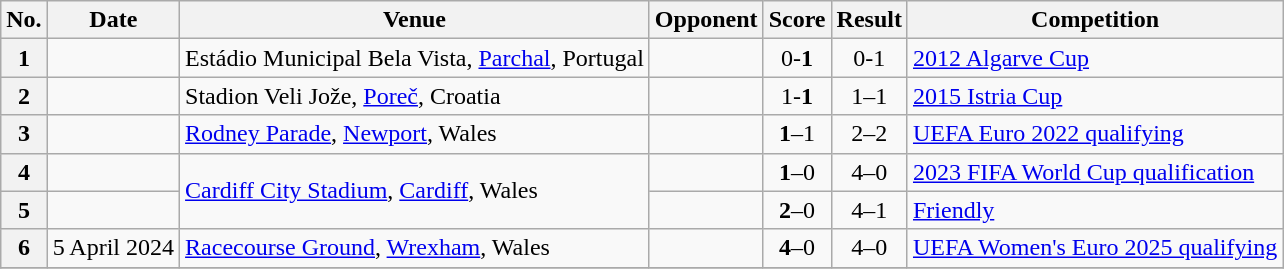<table class="wikitable sortable plainrowheaders">
<tr>
<th scope="col">No.</th>
<th scope="col" data-sort-type="date">Date</th>
<th scope="col">Venue</th>
<th scope="col">Opponent</th>
<th scope="col" class="unsortable">Score</th>
<th scope="col" class="unsortable">Result</th>
<th scope="col">Competition</th>
</tr>
<tr>
<th>1</th>
<td></td>
<td>Estádio Municipal Bela Vista, <a href='#'>Parchal</a>, Portugal</td>
<td></td>
<td align="center">0-<strong>1</strong></td>
<td align="center">0-1</td>
<td><a href='#'>2012 Algarve Cup</a></td>
</tr>
<tr>
<th>2</th>
<td></td>
<td>Stadion Veli Jože, <a href='#'>Poreč</a>, Croatia</td>
<td></td>
<td align="center">1-<strong>1</strong></td>
<td align="center">1–1</td>
<td><a href='#'>2015 Istria Cup</a></td>
</tr>
<tr>
<th>3</th>
<td></td>
<td><a href='#'>Rodney Parade</a>, <a href='#'>Newport</a>, Wales</td>
<td></td>
<td align="center"><strong>1</strong>–1</td>
<td align="center">2–2</td>
<td><a href='#'>UEFA Euro 2022 qualifying</a></td>
</tr>
<tr>
<th>4</th>
<td></td>
<td rowspan=2><a href='#'>Cardiff City Stadium</a>, <a href='#'>Cardiff</a>, Wales</td>
<td></td>
<td align="center"><strong>1</strong>–0</td>
<td align="center">4–0</td>
<td><a href='#'>2023 FIFA World Cup qualification</a></td>
</tr>
<tr>
<th>5</th>
<td></td>
<td></td>
<td align="center"><strong>2</strong>–0</td>
<td align="center">4–1</td>
<td><a href='#'>Friendly</a></td>
</tr>
<tr>
<th>6</th>
<td>5 April 2024</td>
<td><a href='#'>Racecourse Ground</a>, <a href='#'>Wrexham</a>, Wales</td>
<td></td>
<td align="center"><strong>4</strong>–0</td>
<td align="center">4–0</td>
<td><a href='#'>UEFA Women's Euro 2025 qualifying</a></td>
</tr>
<tr>
</tr>
</table>
